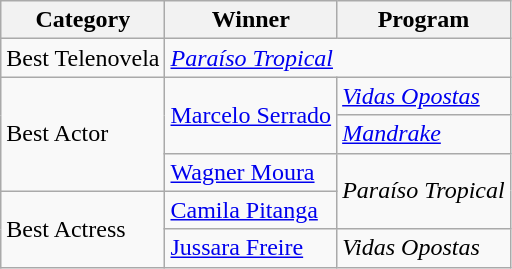<table class="wikitable">
<tr>
<th>Category</th>
<th>Winner</th>
<th>Program</th>
</tr>
<tr>
<td>Best Telenovela</td>
<td colspan="2"><em><a href='#'>Paraíso Tropical</a></em></td>
</tr>
<tr>
<td rowspan="3">Best Actor</td>
<td rowspan="2"><a href='#'>Marcelo Serrado</a></td>
<td><em><a href='#'>Vidas Opostas</a></em></td>
</tr>
<tr>
<td><em><a href='#'>Mandrake</a></em></td>
</tr>
<tr>
<td><a href='#'>Wagner Moura</a></td>
<td rowspan="2"><em>Paraíso Tropical</em></td>
</tr>
<tr>
<td rowspan="2">Best Actress</td>
<td><a href='#'>Camila Pitanga</a></td>
</tr>
<tr>
<td><a href='#'>Jussara Freire</a></td>
<td><em>Vidas Opostas</em></td>
</tr>
</table>
